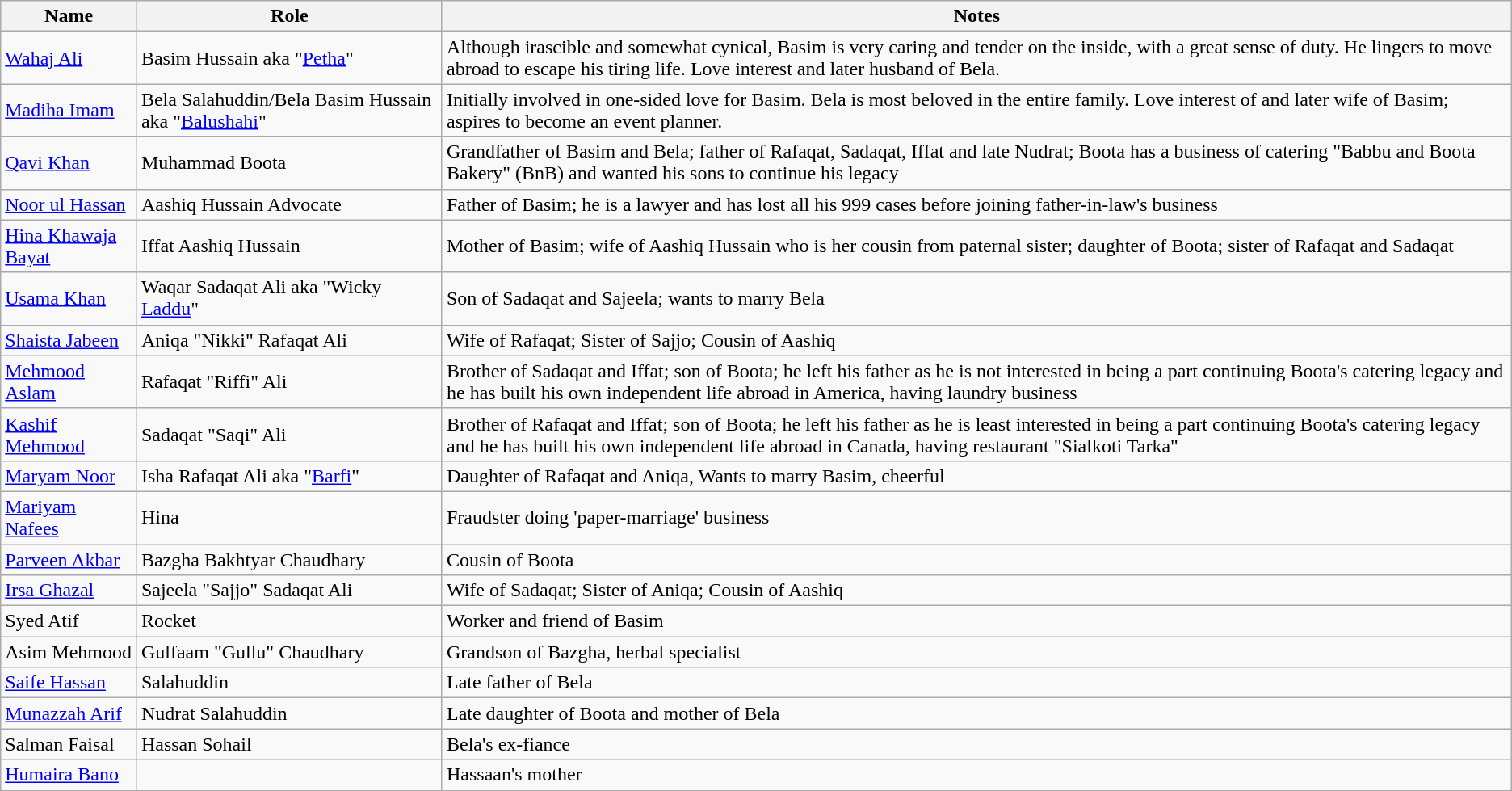<table class="wikitable">
<tr>
<th>Name</th>
<th>Role</th>
<th>Notes</th>
</tr>
<tr>
<td><a href='#'>Wahaj Ali</a></td>
<td>Basim Hussain aka "<a href='#'>Petha</a>"</td>
<td>Although irascible and somewhat cynical, Basim is very caring and tender on the inside, with a great sense of duty. He lingers to move abroad to escape his tiring life. Love interest and later husband of Bela.</td>
</tr>
<tr>
<td><a href='#'>Madiha Imam</a></td>
<td>Bela Salahuddin/Bela Basim Hussain aka "<a href='#'>Balushahi</a>"</td>
<td>Initially involved in one-sided love for Basim. Bela is most beloved in the entire family. Love interest of and later wife of Basim; aspires to become an event planner.</td>
</tr>
<tr>
<td><a href='#'>Qavi Khan</a></td>
<td>Muhammad Boota</td>
<td>Grandfather of Basim and Bela; father of Rafaqat, Sadaqat, Iffat and late Nudrat; Boota has a business of catering "Babbu and Boota Bakery" (BnB) and wanted his sons to continue his legacy</td>
</tr>
<tr>
<td><a href='#'>Noor ul Hassan</a></td>
<td>Aashiq Hussain Advocate</td>
<td>Father of Basim; he is a lawyer and has lost all his 999 cases before joining father-in-law's business</td>
</tr>
<tr>
<td><a href='#'>Hina Khawaja Bayat</a></td>
<td>Iffat Aashiq Hussain</td>
<td>Mother of Basim; wife of Aashiq Hussain who is her cousin from paternal sister; daughter of Boota; sister of Rafaqat and Sadaqat</td>
</tr>
<tr>
<td><a href='#'>Usama Khan</a></td>
<td>Waqar Sadaqat Ali aka "Wicky <a href='#'>Laddu</a>"</td>
<td>Son of Sadaqat and Sajeela; wants to marry Bela</td>
</tr>
<tr>
<td><a href='#'>Shaista Jabeen</a></td>
<td>Aniqa "Nikki" Rafaqat Ali</td>
<td>Wife of Rafaqat; Sister of Sajjo; Cousin of Aashiq</td>
</tr>
<tr>
<td><a href='#'>Mehmood Aslam</a></td>
<td>Rafaqat "Riffi" Ali</td>
<td>Brother of Sadaqat and Iffat; son of Boota; he left his father as he is not interested in being a part continuing Boota's catering legacy and he has built his own independent life abroad in America, having laundry business</td>
</tr>
<tr>
<td><a href='#'>Kashif Mehmood</a></td>
<td>Sadaqat "Saqi" Ali</td>
<td>Brother of Rafaqat and Iffat; son of Boota; he left his father as he is least interested in being a part continuing Boota's catering legacy and he has built his own independent life abroad in Canada, having restaurant "Sialkoti Tarka"</td>
</tr>
<tr>
<td><a href='#'>Maryam Noor</a></td>
<td>Isha Rafaqat Ali aka "<a href='#'>Barfi</a>"</td>
<td>Daughter of Rafaqat and Aniqa, Wants to marry Basim, cheerful</td>
</tr>
<tr>
<td><a href='#'>Mariyam Nafees</a></td>
<td>Hina</td>
<td>Fraudster doing 'paper-marriage' business</td>
</tr>
<tr>
<td><a href='#'>Parveen Akbar</a></td>
<td>Bazgha Bakhtyar Chaudhary</td>
<td>Cousin of Boota</td>
</tr>
<tr>
<td><a href='#'>Irsa Ghazal</a></td>
<td>Sajeela "Sajjo" Sadaqat Ali</td>
<td>Wife of Sadaqat; Sister of Aniqa; Cousin of Aashiq</td>
</tr>
<tr>
<td>Syed Atif</td>
<td>Rocket</td>
<td>Worker and friend of Basim</td>
</tr>
<tr>
<td>Asim Mehmood</td>
<td>Gulfaam "Gullu" Chaudhary</td>
<td>Grandson of Bazgha, herbal specialist</td>
</tr>
<tr>
<td><a href='#'>Saife Hassan</a></td>
<td>Salahuddin</td>
<td>Late father of Bela</td>
</tr>
<tr>
<td><a href='#'>Munazzah Arif</a></td>
<td>Nudrat Salahuddin</td>
<td>Late daughter of Boota and mother of Bela</td>
</tr>
<tr>
<td>Salman Faisal</td>
<td>Hassan Sohail</td>
<td>Bela's ex-fiance</td>
</tr>
<tr>
<td><a href='#'>Humaira Bano</a></td>
<td></td>
<td>Hassaan's mother</td>
</tr>
</table>
